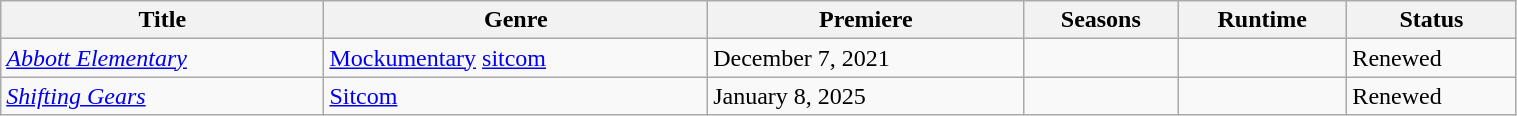<table class="wikitable sortable" style="width:80%;">
<tr>
<th>Title</th>
<th>Genre</th>
<th>Premiere</th>
<th>Seasons</th>
<th>Runtime</th>
<th>Status</th>
</tr>
<tr>
<td><em><a href='#'>Abbott Elementary</a></em></td>
<td><a href='#'>Mockumentary</a> <a href='#'>sitcom</a></td>
<td>December 7, 2021</td>
<td></td>
<td></td>
<td>Renewed</td>
</tr>
<tr>
<td><em><a href='#'>Shifting Gears</a></em></td>
<td><a href='#'>Sitcom</a></td>
<td>January 8, 2025</td>
<td></td>
<td></td>
<td>Renewed</td>
</tr>
</table>
